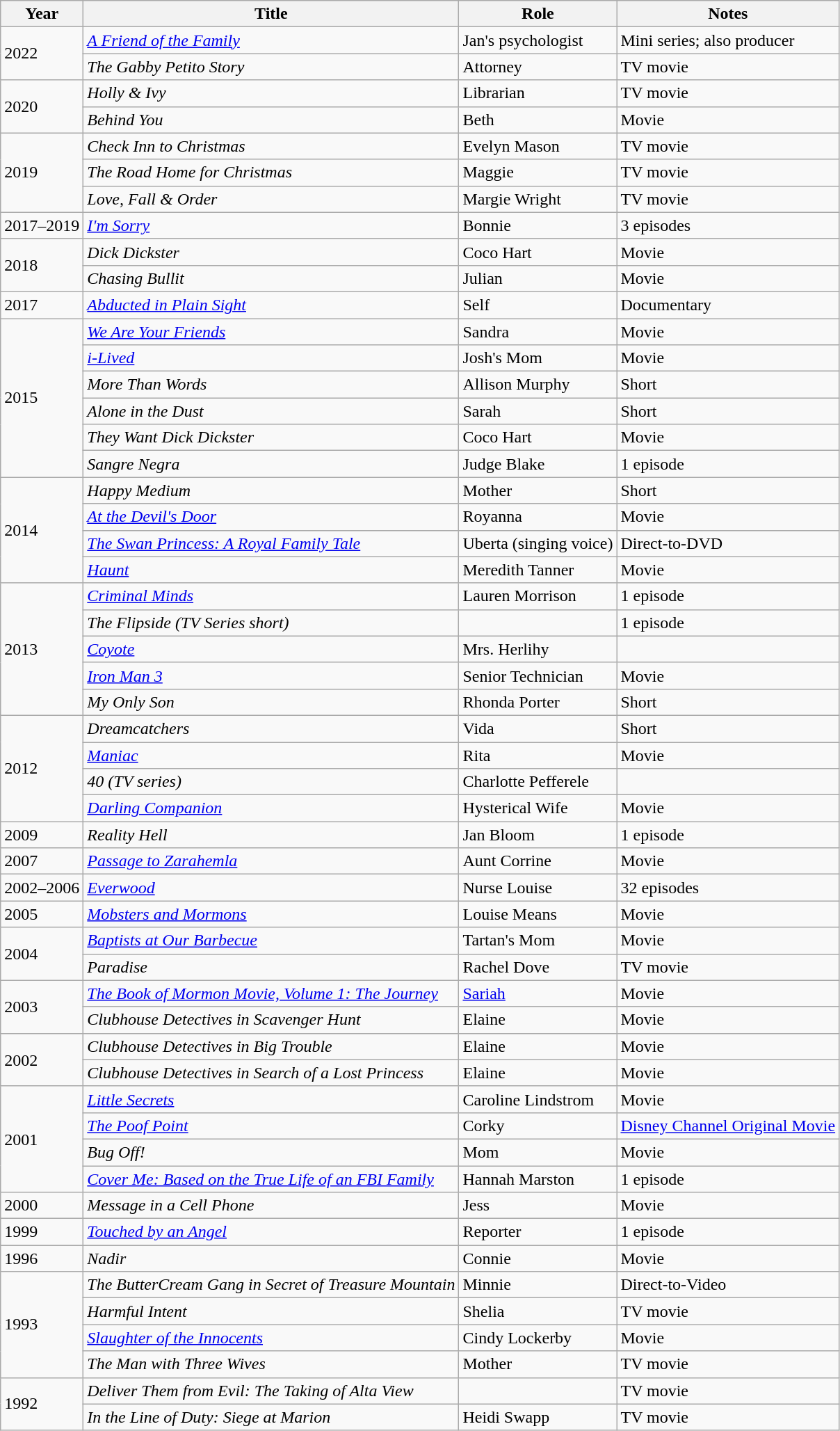<table class="wikitable sortable">
<tr>
<th>Year</th>
<th>Title</th>
<th>Role</th>
<th>Notes</th>
</tr>
<tr>
<td rowspan=2>2022</td>
<td><em><a href='#'>A Friend of the Family</a></em></td>
<td>Jan's psychologist</td>
<td>Mini series; also producer</td>
</tr>
<tr>
<td><em>The Gabby Petito Story</em></td>
<td>Attorney</td>
<td>TV movie</td>
</tr>
<tr>
<td rowspan=2>2020</td>
<td><em>Holly & Ivy</em></td>
<td>Librarian</td>
<td>TV movie</td>
</tr>
<tr>
<td><em>Behind You</em></td>
<td>Beth</td>
<td>Movie</td>
</tr>
<tr>
<td rowspan=3>2019</td>
<td><em>Check Inn to Christmas</em></td>
<td>Evelyn Mason</td>
<td>TV movie</td>
</tr>
<tr>
<td><em>The Road Home for Christmas</em></td>
<td>Maggie</td>
<td>TV movie</td>
</tr>
<tr>
<td><em>Love, Fall & Order</em></td>
<td>Margie Wright</td>
<td>TV movie</td>
</tr>
<tr>
<td>2017–2019</td>
<td><em><a href='#'>I'm Sorry</a></em></td>
<td>Bonnie</td>
<td>3 episodes</td>
</tr>
<tr>
<td rowspan=2>2018</td>
<td><em>Dick Dickster</em></td>
<td>Coco Hart</td>
<td>Movie</td>
</tr>
<tr>
<td><em>Chasing Bullit</em></td>
<td>Julian</td>
<td>Movie</td>
</tr>
<tr>
<td>2017</td>
<td><em><a href='#'>Abducted in Plain Sight</a></em></td>
<td>Self</td>
<td>Documentary</td>
</tr>
<tr>
<td rowspan=6>2015</td>
<td><em><a href='#'>We Are Your Friends</a></em></td>
<td>Sandra</td>
<td>Movie</td>
</tr>
<tr>
<td><em><a href='#'>i-Lived</a></em></td>
<td>Josh's Mom</td>
<td>Movie</td>
</tr>
<tr>
<td><em>More Than Words</em></td>
<td>Allison Murphy</td>
<td>Short</td>
</tr>
<tr>
<td><em>Alone in the Dust</em></td>
<td>Sarah</td>
<td>Short</td>
</tr>
<tr>
<td><em>They Want Dick Dickster</em></td>
<td>Coco Hart</td>
<td>Movie</td>
</tr>
<tr>
<td><em>Sangre Negra</em></td>
<td>Judge Blake</td>
<td>1 episode</td>
</tr>
<tr>
<td rowspan=4>2014</td>
<td><em>Happy Medium</em></td>
<td>Mother</td>
<td>Short</td>
</tr>
<tr>
<td><em><a href='#'>At the Devil's Door</a></em></td>
<td>Royanna</td>
<td>Movie</td>
</tr>
<tr>
<td><em><a href='#'>The Swan Princess: A Royal Family Tale</a></em></td>
<td>Uberta (singing voice)</td>
<td>Direct-to-DVD</td>
</tr>
<tr>
<td><em><a href='#'>Haunt</a></em></td>
<td>Meredith Tanner</td>
<td>Movie</td>
</tr>
<tr>
<td rowspan=5>2013</td>
<td><em><a href='#'>Criminal Minds</a></em></td>
<td>Lauren Morrison</td>
<td>1 episode</td>
</tr>
<tr>
<td><em>The Flipside (TV Series short)</em></td>
<td></td>
<td>1 episode</td>
</tr>
<tr>
<td><em><a href='#'>Coyote</a></em></td>
<td>Mrs. Herlihy</td>
<td></td>
</tr>
<tr>
<td><em><a href='#'>Iron Man 3</a></em></td>
<td>Senior Technician</td>
<td>Movie</td>
</tr>
<tr>
<td><em>My Only Son</em></td>
<td>Rhonda Porter</td>
<td>Short</td>
</tr>
<tr>
<td rowspan=4>2012</td>
<td><em>Dreamcatchers</em></td>
<td>Vida</td>
<td>Short</td>
</tr>
<tr>
<td><em><a href='#'>Maniac</a></em></td>
<td>Rita</td>
<td>Movie</td>
</tr>
<tr>
<td><em>40 (TV series)</em></td>
<td>Charlotte Pefferele</td>
<td></td>
</tr>
<tr>
<td><em><a href='#'>Darling Companion</a></em></td>
<td>Hysterical Wife</td>
<td>Movie</td>
</tr>
<tr>
<td>2009</td>
<td><em>Reality Hell</em></td>
<td>Jan Bloom</td>
<td>1 episode</td>
</tr>
<tr>
<td>2007</td>
<td><em><a href='#'>Passage to Zarahemla</a></em></td>
<td>Aunt Corrine</td>
<td>Movie</td>
</tr>
<tr>
<td>2002–2006</td>
<td><em><a href='#'>Everwood</a></em></td>
<td>Nurse Louise</td>
<td>32 episodes</td>
</tr>
<tr>
<td>2005</td>
<td><em><a href='#'>Mobsters and Mormons</a></em></td>
<td>Louise Means</td>
<td>Movie</td>
</tr>
<tr>
<td rowspan=2>2004</td>
<td><em><a href='#'>Baptists at Our Barbecue</a></em></td>
<td>Tartan's Mom</td>
<td>Movie</td>
</tr>
<tr>
<td><em>Paradise</em></td>
<td>Rachel Dove</td>
<td>TV movie</td>
</tr>
<tr>
<td rowspan=2>2003</td>
<td><em><a href='#'>The Book of Mormon Movie, Volume 1: The Journey</a></em></td>
<td><a href='#'>Sariah</a></td>
<td>Movie</td>
</tr>
<tr>
<td><em>Clubhouse Detectives in Scavenger Hunt</em></td>
<td>Elaine</td>
<td>Movie</td>
</tr>
<tr>
<td rowspan=2>2002</td>
<td><em>Clubhouse Detectives in Big Trouble</em></td>
<td>Elaine</td>
<td>Movie</td>
</tr>
<tr>
<td><em>Clubhouse Detectives in Search of a Lost Princess</em></td>
<td>Elaine</td>
<td>Movie</td>
</tr>
<tr>
<td rowspan=4>2001</td>
<td><em><a href='#'>Little Secrets</a></em></td>
<td>Caroline Lindstrom</td>
<td>Movie</td>
</tr>
<tr>
<td><em><a href='#'>The Poof Point</a></em></td>
<td>Corky</td>
<td><a href='#'>Disney Channel Original Movie</a></td>
</tr>
<tr>
<td><em>Bug Off!</em></td>
<td>Mom</td>
<td>Movie</td>
</tr>
<tr>
<td><em><a href='#'>Cover Me: Based on the True Life of an FBI Family</a></em></td>
<td>Hannah Marston</td>
<td>1 episode</td>
</tr>
<tr>
<td>2000</td>
<td><em>Message in a Cell Phone</em></td>
<td>Jess</td>
<td>Movie</td>
</tr>
<tr>
<td>1999</td>
<td><em><a href='#'>Touched by an Angel</a></em></td>
<td>Reporter</td>
<td>1 episode</td>
</tr>
<tr>
<td>1996</td>
<td><em>Nadir</em></td>
<td>Connie</td>
<td>Movie</td>
</tr>
<tr>
<td rowspan=4>1993</td>
<td><em>The ButterCream Gang in Secret of Treasure Mountain</em></td>
<td>Minnie</td>
<td>Direct-to-Video</td>
</tr>
<tr>
<td><em>Harmful Intent</em></td>
<td>Shelia</td>
<td>TV movie</td>
</tr>
<tr>
<td><em><a href='#'>Slaughter of the Innocents</a></em></td>
<td>Cindy Lockerby</td>
<td>Movie</td>
</tr>
<tr>
<td><em>The Man with Three Wives</em></td>
<td>Mother</td>
<td>TV movie</td>
</tr>
<tr>
<td rowspan=2>1992</td>
<td><em>Deliver Them from Evil: The Taking of Alta View</em></td>
<td></td>
<td>TV movie</td>
</tr>
<tr>
<td><em>In the Line of Duty: Siege at Marion</em></td>
<td>Heidi Swapp</td>
<td>TV movie</td>
</tr>
</table>
